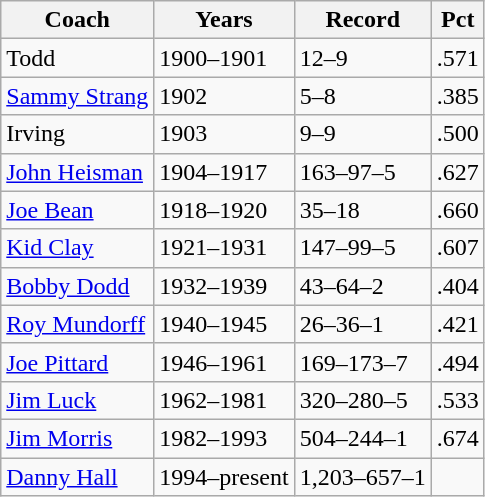<table class="wikitable">
<tr>
<th>Coach</th>
<th>Years</th>
<th>Record</th>
<th>Pct</th>
</tr>
<tr>
<td>Todd</td>
<td>1900–1901</td>
<td>12–9</td>
<td>.571</td>
</tr>
<tr>
<td><a href='#'>Sammy Strang</a></td>
<td>1902</td>
<td>5–8</td>
<td>.385</td>
</tr>
<tr>
<td>Irving</td>
<td>1903</td>
<td>9–9</td>
<td>.500</td>
</tr>
<tr>
<td><a href='#'>John Heisman</a></td>
<td>1904–1917</td>
<td>163–97–5</td>
<td>.627</td>
</tr>
<tr>
<td><a href='#'>Joe Bean</a></td>
<td>1918–1920</td>
<td>35–18</td>
<td>.660</td>
</tr>
<tr>
<td><a href='#'>Kid Clay</a></td>
<td>1921–1931</td>
<td>147–99–5</td>
<td>.607</td>
</tr>
<tr>
<td><a href='#'>Bobby Dodd</a></td>
<td>1932–1939</td>
<td>43–64–2</td>
<td>.404</td>
</tr>
<tr>
<td><a href='#'>Roy Mundorff</a></td>
<td>1940–1945</td>
<td>26–36–1</td>
<td>.421</td>
</tr>
<tr>
<td><a href='#'>Joe Pittard</a></td>
<td>1946–1961</td>
<td>169–173–7</td>
<td>.494</td>
</tr>
<tr>
<td><a href='#'>Jim Luck</a></td>
<td>1962–1981</td>
<td>320–280–5</td>
<td>.533</td>
</tr>
<tr>
<td><a href='#'>Jim Morris</a></td>
<td>1982–1993</td>
<td>504–244–1</td>
<td>.674</td>
</tr>
<tr>
<td><a href='#'>Danny Hall</a></td>
<td>1994–present</td>
<td>1,203–657–1</td>
<td></td>
</tr>
</table>
